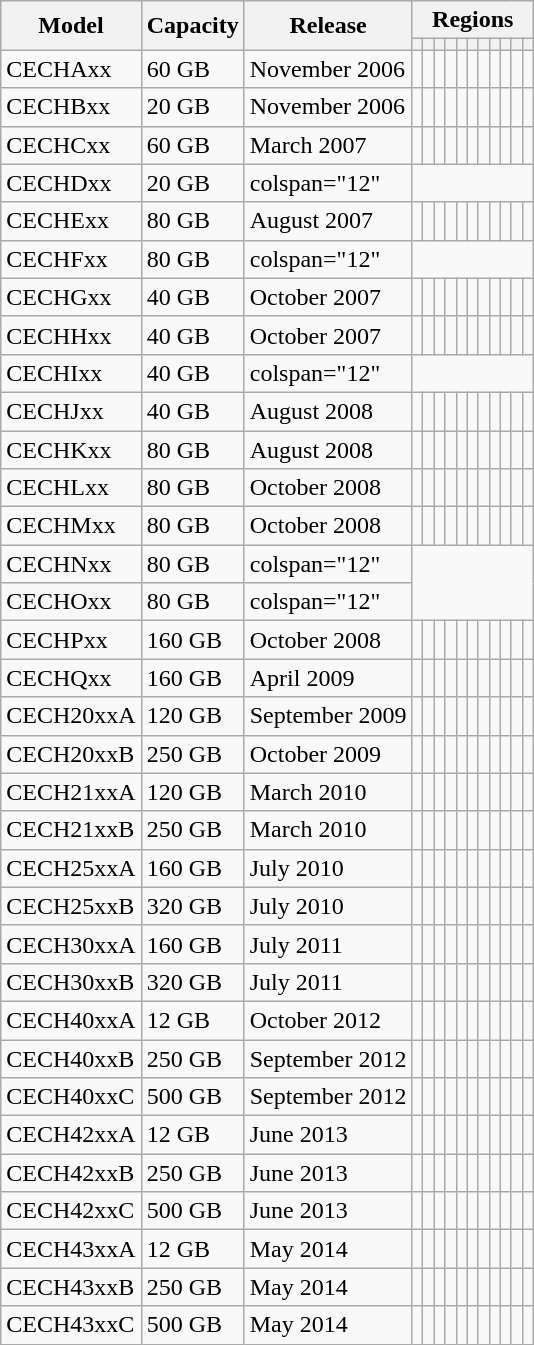<table class="wikitable sortable sticky-header-multi">
<tr>
<th rowspan="2" class="unsortable">Model</th>
<th rowspan="2" class="unsortable">Capacity</th>
<th rowspan="2" class="unsortable">Release</th>
<th colspan="11" class="unsortable">Regions</th>
</tr>
<tr>
<th class="unsortable"></th>
<th class="unsortable"></th>
<th class="unsortable"></th>
<th class="unsortable"></th>
<th class="unsortable"></th>
<th class="unsortable"></th>
<th class="unsortable"></th>
<th class="unsortable"></th>
<th class="unsortable"></th>
<th class="unsortable"></th>
<th class="unsortable"></th>
</tr>
<tr>
<td>CECHAxx</td>
<td>60 GB</td>
<td>November 2006</td>
<td></td>
<td></td>
<td></td>
<td></td>
<td></td>
<td></td>
<td></td>
<td></td>
<td></td>
<td></td>
<td></td>
</tr>
<tr>
<td>CECHBxx</td>
<td>20 GB</td>
<td>November 2006</td>
<td></td>
<td></td>
<td></td>
<td></td>
<td></td>
<td></td>
<td></td>
<td></td>
<td></td>
<td></td>
<td></td>
</tr>
<tr>
<td>CECHCxx</td>
<td>60 GB</td>
<td>March 2007</td>
<td></td>
<td></td>
<td></td>
<td></td>
<td></td>
<td></td>
<td></td>
<td></td>
<td></td>
<td></td>
<td></td>
</tr>
<tr>
<td>CECHDxx</td>
<td>20 GB</td>
<td>colspan="12" </td>
</tr>
<tr>
<td>CECHExx</td>
<td>80 GB</td>
<td>August 2007</td>
<td></td>
<td></td>
<td></td>
<td></td>
<td></td>
<td></td>
<td></td>
<td></td>
<td></td>
<td></td>
<td></td>
</tr>
<tr>
<td>CECHFxx</td>
<td>80 GB</td>
<td>colspan="12" </td>
</tr>
<tr>
<td>CECHGxx</td>
<td>40 GB</td>
<td>October 2007</td>
<td></td>
<td></td>
<td></td>
<td></td>
<td></td>
<td></td>
<td></td>
<td></td>
<td></td>
<td></td>
<td></td>
</tr>
<tr>
<td>CECHHxx</td>
<td>40 GB</td>
<td>October 2007</td>
<td></td>
<td></td>
<td></td>
<td></td>
<td></td>
<td></td>
<td></td>
<td></td>
<td></td>
<td></td>
<td></td>
</tr>
<tr>
<td>CECHIxx</td>
<td>40 GB</td>
<td>colspan="12" </td>
</tr>
<tr>
<td>CECHJxx</td>
<td>40 GB</td>
<td>August 2008</td>
<td></td>
<td></td>
<td></td>
<td></td>
<td></td>
<td></td>
<td></td>
<td></td>
<td></td>
<td></td>
<td></td>
</tr>
<tr>
<td>CECHKxx</td>
<td>80 GB</td>
<td>August 2008</td>
<td></td>
<td></td>
<td></td>
<td></td>
<td></td>
<td></td>
<td></td>
<td></td>
<td></td>
<td></td>
<td></td>
</tr>
<tr>
<td>CECHLxx</td>
<td>80 GB</td>
<td>October 2008</td>
<td></td>
<td></td>
<td></td>
<td></td>
<td></td>
<td></td>
<td></td>
<td></td>
<td></td>
<td></td>
<td></td>
</tr>
<tr>
<td>CECHMxx</td>
<td>80 GB</td>
<td>October 2008</td>
<td></td>
<td></td>
<td></td>
<td></td>
<td></td>
<td></td>
<td></td>
<td></td>
<td></td>
<td></td>
<td></td>
</tr>
<tr>
<td>CECHNxx</td>
<td>80 GB</td>
<td>colspan="12" </td>
</tr>
<tr>
<td>CECHOxx</td>
<td>80 GB</td>
<td>colspan="12" </td>
</tr>
<tr>
<td>CECHPxx</td>
<td>160 GB</td>
<td>October 2008</td>
<td></td>
<td></td>
<td></td>
<td></td>
<td></td>
<td></td>
<td></td>
<td></td>
<td></td>
<td></td>
<td></td>
</tr>
<tr>
<td>CECHQxx</td>
<td>160 GB</td>
<td>April 2009</td>
<td></td>
<td></td>
<td></td>
<td></td>
<td></td>
<td></td>
<td></td>
<td></td>
<td></td>
<td></td>
<td></td>
</tr>
<tr>
<td>CECH20xxA</td>
<td>120 GB</td>
<td>September 2009</td>
<td></td>
<td></td>
<td></td>
<td></td>
<td></td>
<td></td>
<td></td>
<td></td>
<td></td>
<td></td>
<td></td>
</tr>
<tr>
<td>CECH20xxB</td>
<td>250 GB</td>
<td>October 2009</td>
<td></td>
<td></td>
<td></td>
<td></td>
<td></td>
<td></td>
<td></td>
<td></td>
<td></td>
<td></td>
<td></td>
</tr>
<tr>
<td>CECH21xxA</td>
<td>120 GB</td>
<td>March 2010</td>
<td></td>
<td></td>
<td></td>
<td></td>
<td></td>
<td></td>
<td></td>
<td></td>
<td></td>
<td></td>
<td></td>
</tr>
<tr>
<td>CECH21xxB</td>
<td>250 GB</td>
<td>March 2010</td>
<td></td>
<td></td>
<td></td>
<td></td>
<td></td>
<td></td>
<td></td>
<td></td>
<td></td>
<td></td>
<td></td>
</tr>
<tr>
<td>CECH25xxA</td>
<td>160 GB</td>
<td>July 2010</td>
<td></td>
<td></td>
<td></td>
<td></td>
<td></td>
<td></td>
<td></td>
<td></td>
<td></td>
<td></td>
<td></td>
</tr>
<tr>
<td>CECH25xxB</td>
<td>320 GB</td>
<td>July 2010</td>
<td></td>
<td></td>
<td></td>
<td></td>
<td></td>
<td></td>
<td></td>
<td></td>
<td></td>
<td></td>
<td></td>
</tr>
<tr>
<td>CECH30xxA</td>
<td>160 GB</td>
<td>July 2011</td>
<td></td>
<td></td>
<td></td>
<td></td>
<td></td>
<td></td>
<td></td>
<td></td>
<td></td>
<td></td>
<td></td>
</tr>
<tr>
<td>CECH30xxB</td>
<td>320 GB</td>
<td>July 2011</td>
<td></td>
<td></td>
<td></td>
<td></td>
<td></td>
<td></td>
<td></td>
<td></td>
<td></td>
<td></td>
<td></td>
</tr>
<tr>
<td>CECH40xxA</td>
<td>12 GB</td>
<td>October 2012</td>
<td></td>
<td></td>
<td></td>
<td></td>
<td></td>
<td></td>
<td></td>
<td></td>
<td></td>
<td></td>
<td></td>
</tr>
<tr>
<td>CECH40xxB</td>
<td>250 GB</td>
<td>September 2012</td>
<td></td>
<td></td>
<td></td>
<td></td>
<td></td>
<td></td>
<td></td>
<td></td>
<td></td>
<td></td>
<td></td>
</tr>
<tr>
<td>CECH40xxC</td>
<td>500 GB</td>
<td>September 2012</td>
<td></td>
<td></td>
<td></td>
<td></td>
<td></td>
<td></td>
<td></td>
<td></td>
<td></td>
<td></td>
<td></td>
</tr>
<tr>
<td>CECH42xxA</td>
<td>12 GB</td>
<td>June 2013</td>
<td></td>
<td></td>
<td></td>
<td></td>
<td></td>
<td></td>
<td></td>
<td></td>
<td></td>
<td></td>
<td></td>
</tr>
<tr>
<td>CECH42xxB</td>
<td>250 GB</td>
<td>June 2013</td>
<td></td>
<td></td>
<td></td>
<td></td>
<td></td>
<td></td>
<td></td>
<td></td>
<td></td>
<td></td>
<td></td>
</tr>
<tr>
<td>CECH42xxC</td>
<td>500 GB</td>
<td>June 2013</td>
<td></td>
<td></td>
<td></td>
<td></td>
<td></td>
<td></td>
<td></td>
<td></td>
<td></td>
<td></td>
<td></td>
</tr>
<tr>
<td>CECH43xxA</td>
<td>12 GB</td>
<td>May 2014</td>
<td></td>
<td></td>
<td></td>
<td></td>
<td></td>
<td></td>
<td></td>
<td></td>
<td></td>
<td></td>
<td></td>
</tr>
<tr>
<td>CECH43xxB</td>
<td>250 GB</td>
<td>May 2014</td>
<td></td>
<td></td>
<td></td>
<td></td>
<td></td>
<td></td>
<td></td>
<td></td>
<td></td>
<td></td>
<td></td>
</tr>
<tr>
<td>CECH43xxC</td>
<td>500 GB</td>
<td>May 2014</td>
<td></td>
<td></td>
<td></td>
<td></td>
<td></td>
<td></td>
<td></td>
<td></td>
<td></td>
<td></td>
<td></td>
</tr>
</table>
